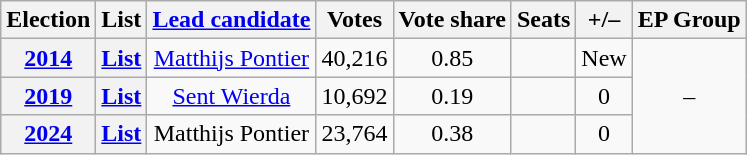<table class=wikitable style="text-align: center;">
<tr>
<th>Election</th>
<th>List</th>
<th><a href='#'>Lead candidate</a></th>
<th>Votes</th>
<th>Vote share</th>
<th>Seats</th>
<th>+/–</th>
<th>EP Group</th>
</tr>
<tr>
<th><a href='#'>2014</a></th>
<th><a href='#'>List</a></th>
<td><a href='#'>Matthijs Pontier</a></td>
<td>40,216</td>
<td>0.85</td>
<td></td>
<td>New</td>
<td rowspan="3">–</td>
</tr>
<tr>
<th><a href='#'>2019</a></th>
<th><a href='#'>List</a></th>
<td><a href='#'>Sent Wierda</a></td>
<td>10,692</td>
<td>0.19</td>
<td></td>
<td> 0</td>
</tr>
<tr>
<th><a href='#'>2024</a></th>
<th><a href='#'>List</a></th>
<td>Matthijs Pontier</td>
<td>23,764</td>
<td>0.38</td>
<td></td>
<td> 0</td>
</tr>
</table>
